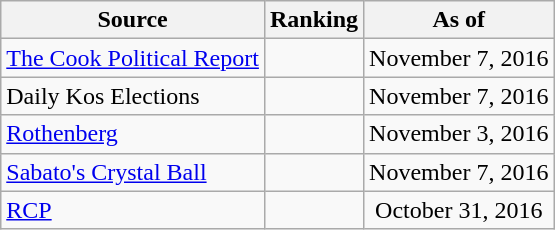<table class="wikitable" style="text-align:center">
<tr>
<th>Source</th>
<th>Ranking</th>
<th>As of</th>
</tr>
<tr>
<td align=left><a href='#'>The Cook Political Report</a></td>
<td></td>
<td>November 7, 2016</td>
</tr>
<tr>
<td align=left>Daily Kos Elections</td>
<td></td>
<td>November 7, 2016</td>
</tr>
<tr>
<td align=left><a href='#'>Rothenberg</a></td>
<td></td>
<td>November 3, 2016</td>
</tr>
<tr>
<td align=left><a href='#'>Sabato's Crystal Ball</a></td>
<td></td>
<td>November 7, 2016</td>
</tr>
<tr>
<td align="left"><a href='#'>RCP</a></td>
<td></td>
<td>October 31, 2016</td>
</tr>
</table>
